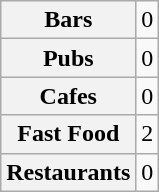<table class="wikitable">
<tr>
<th>Bars</th>
<td>0</td>
</tr>
<tr>
<th>Pubs</th>
<td>0</td>
</tr>
<tr>
<th>Cafes</th>
<td>0</td>
</tr>
<tr>
<th>Fast Food</th>
<td>2</td>
</tr>
<tr>
<th>Restaurants</th>
<td>0</td>
</tr>
</table>
